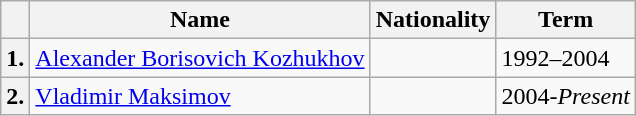<table class="wikitable">
<tr>
<th></th>
<th>Name</th>
<th>Nationality</th>
<th>Term</th>
</tr>
<tr>
<th>1.</th>
<td><a href='#'>Alexander Borisovich Kozhukhov</a></td>
<td></td>
<td>1992–2004</td>
</tr>
<tr>
<th>2.</th>
<td><a href='#'>Vladimir Maksimov</a></td>
<td></td>
<td>2004-<em>Present</em></td>
</tr>
</table>
